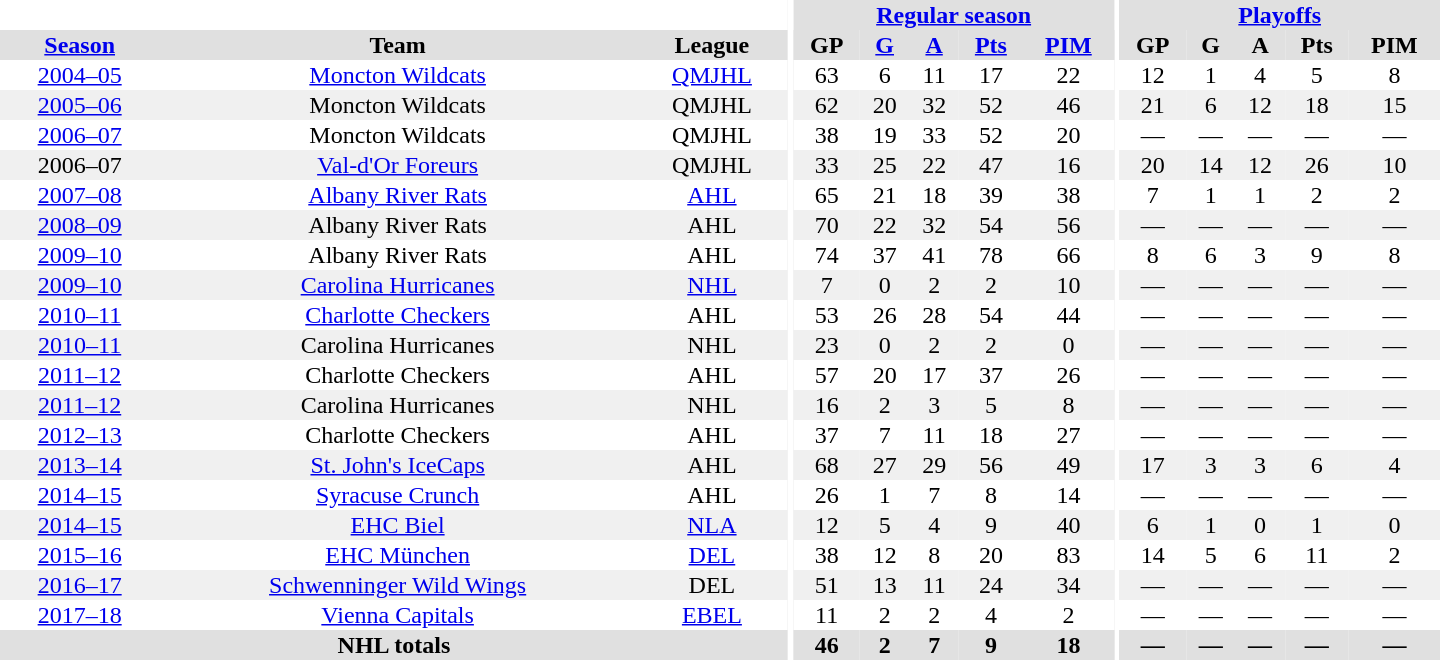<table border="0" cellpadding="1" cellspacing="0" style="text-align:center; width:60em">
<tr style="background:#e0e0e0;">
<th colspan="3" style="background:#fff;"></th>
<th rowspan="99" style="background:#fff;"></th>
<th colspan="5"><a href='#'>Regular season</a></th>
<th rowspan="99" style="background:#fff;"></th>
<th colspan="5"><a href='#'>Playoffs</a></th>
</tr>
<tr style="background:#e0e0e0;">
<th><a href='#'>Season</a></th>
<th>Team</th>
<th>League</th>
<th>GP</th>
<th><a href='#'>G</a></th>
<th><a href='#'>A</a></th>
<th><a href='#'>Pts</a></th>
<th><a href='#'>PIM</a></th>
<th>GP</th>
<th>G</th>
<th>A</th>
<th>Pts</th>
<th>PIM</th>
</tr>
<tr style="text-align:center;">
<td><a href='#'>2004–05</a></td>
<td><a href='#'>Moncton Wildcats</a></td>
<td><a href='#'>QMJHL</a></td>
<td>63</td>
<td>6</td>
<td>11</td>
<td>17</td>
<td>22</td>
<td>12</td>
<td>1</td>
<td>4</td>
<td>5</td>
<td>8</td>
</tr>
<tr style="text-align:center; background:#f0f0f0;">
<td><a href='#'>2005–06</a></td>
<td>Moncton Wildcats</td>
<td>QMJHL</td>
<td>62</td>
<td>20</td>
<td>32</td>
<td>52</td>
<td>46</td>
<td>21</td>
<td>6</td>
<td>12</td>
<td>18</td>
<td>15</td>
</tr>
<tr style="text-align:center;">
<td><a href='#'>2006–07</a></td>
<td>Moncton Wildcats</td>
<td>QMJHL</td>
<td>38</td>
<td>19</td>
<td>33</td>
<td>52</td>
<td>20</td>
<td>—</td>
<td>—</td>
<td>—</td>
<td>—</td>
<td>—</td>
</tr>
<tr style="text-align:center; background:#f0f0f0;">
<td>2006–07</td>
<td><a href='#'>Val-d'Or Foreurs</a></td>
<td>QMJHL</td>
<td>33</td>
<td>25</td>
<td>22</td>
<td>47</td>
<td>16</td>
<td>20</td>
<td>14</td>
<td>12</td>
<td>26</td>
<td>10</td>
</tr>
<tr style="text-align:center;">
<td><a href='#'>2007–08</a></td>
<td><a href='#'>Albany River Rats</a></td>
<td><a href='#'>AHL</a></td>
<td>65</td>
<td>21</td>
<td>18</td>
<td>39</td>
<td>38</td>
<td>7</td>
<td>1</td>
<td>1</td>
<td>2</td>
<td>2</td>
</tr>
<tr style="text-align:center; background:#f0f0f0;">
<td><a href='#'>2008–09</a></td>
<td>Albany River Rats</td>
<td>AHL</td>
<td>70</td>
<td>22</td>
<td>32</td>
<td>54</td>
<td>56</td>
<td>—</td>
<td>—</td>
<td>—</td>
<td>—</td>
<td>—</td>
</tr>
<tr style="text-align:center;">
<td><a href='#'>2009–10</a></td>
<td>Albany River Rats</td>
<td>AHL</td>
<td>74</td>
<td>37</td>
<td>41</td>
<td>78</td>
<td>66</td>
<td>8</td>
<td>6</td>
<td>3</td>
<td>9</td>
<td>8</td>
</tr>
<tr style="text-align:center; background:#f0f0f0;">
<td><a href='#'>2009–10</a></td>
<td><a href='#'>Carolina Hurricanes</a></td>
<td><a href='#'>NHL</a></td>
<td>7</td>
<td>0</td>
<td>2</td>
<td>2</td>
<td>10</td>
<td>—</td>
<td>—</td>
<td>—</td>
<td>—</td>
<td>—</td>
</tr>
<tr style="text-align:center;">
<td><a href='#'>2010–11</a></td>
<td><a href='#'>Charlotte Checkers</a></td>
<td>AHL</td>
<td>53</td>
<td>26</td>
<td>28</td>
<td>54</td>
<td>44</td>
<td>—</td>
<td>—</td>
<td>—</td>
<td>—</td>
<td>—</td>
</tr>
<tr style="text-align:center; background:#f0f0f0;">
<td><a href='#'>2010–11</a></td>
<td>Carolina Hurricanes</td>
<td>NHL</td>
<td>23</td>
<td>0</td>
<td>2</td>
<td>2</td>
<td>0</td>
<td>—</td>
<td>—</td>
<td>—</td>
<td>—</td>
<td>—</td>
</tr>
<tr style="text-align:center;">
<td><a href='#'>2011–12</a></td>
<td>Charlotte Checkers</td>
<td>AHL</td>
<td>57</td>
<td>20</td>
<td>17</td>
<td>37</td>
<td>26</td>
<td>—</td>
<td>—</td>
<td>—</td>
<td>—</td>
<td>—</td>
</tr>
<tr style="text-align:center; background:#f0f0f0;">
<td><a href='#'>2011–12</a></td>
<td>Carolina Hurricanes</td>
<td>NHL</td>
<td>16</td>
<td>2</td>
<td>3</td>
<td>5</td>
<td>8</td>
<td>—</td>
<td>—</td>
<td>—</td>
<td>—</td>
<td>—</td>
</tr>
<tr style="text-align:center;">
<td><a href='#'>2012–13</a></td>
<td>Charlotte Checkers</td>
<td>AHL</td>
<td>37</td>
<td>7</td>
<td>11</td>
<td>18</td>
<td>27</td>
<td>—</td>
<td>—</td>
<td>—</td>
<td>—</td>
<td>—</td>
</tr>
<tr style="text-align:center; background:#f0f0f0;">
<td><a href='#'>2013–14</a></td>
<td><a href='#'>St. John's IceCaps</a></td>
<td>AHL</td>
<td>68</td>
<td>27</td>
<td>29</td>
<td>56</td>
<td>49</td>
<td>17</td>
<td>3</td>
<td>3</td>
<td>6</td>
<td>4</td>
</tr>
<tr style="text-align:center;">
<td><a href='#'>2014–15</a></td>
<td><a href='#'>Syracuse Crunch</a></td>
<td>AHL</td>
<td>26</td>
<td>1</td>
<td>7</td>
<td>8</td>
<td>14</td>
<td>—</td>
<td>—</td>
<td>—</td>
<td>—</td>
<td>—</td>
</tr>
<tr style="text-align:center; background:#f0f0f0;">
<td><a href='#'>2014–15</a></td>
<td><a href='#'>EHC Biel</a></td>
<td><a href='#'>NLA</a></td>
<td>12</td>
<td>5</td>
<td>4</td>
<td>9</td>
<td>40</td>
<td>6</td>
<td>1</td>
<td>0</td>
<td>1</td>
<td>0</td>
</tr>
<tr style="text-align:center;">
<td><a href='#'>2015–16</a></td>
<td><a href='#'>EHC München</a></td>
<td><a href='#'>DEL</a></td>
<td>38</td>
<td>12</td>
<td>8</td>
<td>20</td>
<td>83</td>
<td>14</td>
<td>5</td>
<td>6</td>
<td>11</td>
<td>2</td>
</tr>
<tr style="text-align:center; background:#f0f0f0;">
<td><a href='#'>2016–17</a></td>
<td><a href='#'>Schwenninger Wild Wings</a></td>
<td>DEL</td>
<td>51</td>
<td>13</td>
<td>11</td>
<td>24</td>
<td>34</td>
<td>—</td>
<td>—</td>
<td>—</td>
<td>—</td>
<td>—</td>
</tr>
<tr style="text-align:center;">
<td><a href='#'>2017–18</a></td>
<td><a href='#'>Vienna Capitals</a></td>
<td><a href='#'>EBEL</a></td>
<td>11</td>
<td>2</td>
<td>2</td>
<td>4</td>
<td>2</td>
<td>—</td>
<td>—</td>
<td>—</td>
<td>—</td>
<td>—</td>
</tr>
<tr style="background:#e0e0e0;">
<th colspan="3">NHL totals</th>
<th>46</th>
<th>2</th>
<th>7</th>
<th>9</th>
<th>18</th>
<th>—</th>
<th>—</th>
<th>—</th>
<th>—</th>
<th>—</th>
</tr>
</table>
